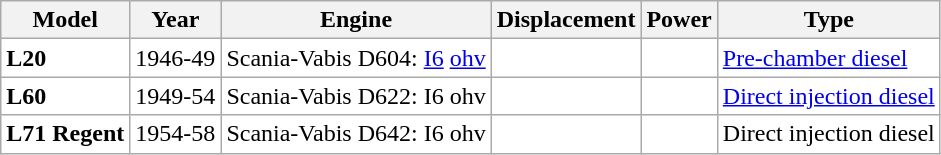<table class="wikitable">
<tr>
<th>Model</th>
<th>Year</th>
<th>Engine</th>
<th>Displacement</th>
<th>Power</th>
<th>Type</th>
</tr>
<tr style="background:#ffffff;">
<td><strong>L20</strong></td>
<td>1946-49</td>
<td>Scania-Vabis D604: <a href='#'>I6</a> <a href='#'>ohv</a></td>
<td></td>
<td></td>
<td><a href='#'>Pre-chamber diesel</a></td>
</tr>
<tr style="background:#ffffff;">
<td><strong>L60</strong></td>
<td>1949-54</td>
<td>Scania-Vabis D622: I6 ohv</td>
<td></td>
<td></td>
<td><a href='#'>Direct injection diesel</a></td>
</tr>
<tr style="background:#ffffff;">
<td><strong>L71 Regent</strong></td>
<td>1954-58</td>
<td>Scania-Vabis D642: I6 ohv</td>
<td></td>
<td></td>
<td>Direct injection diesel</td>
</tr>
</table>
